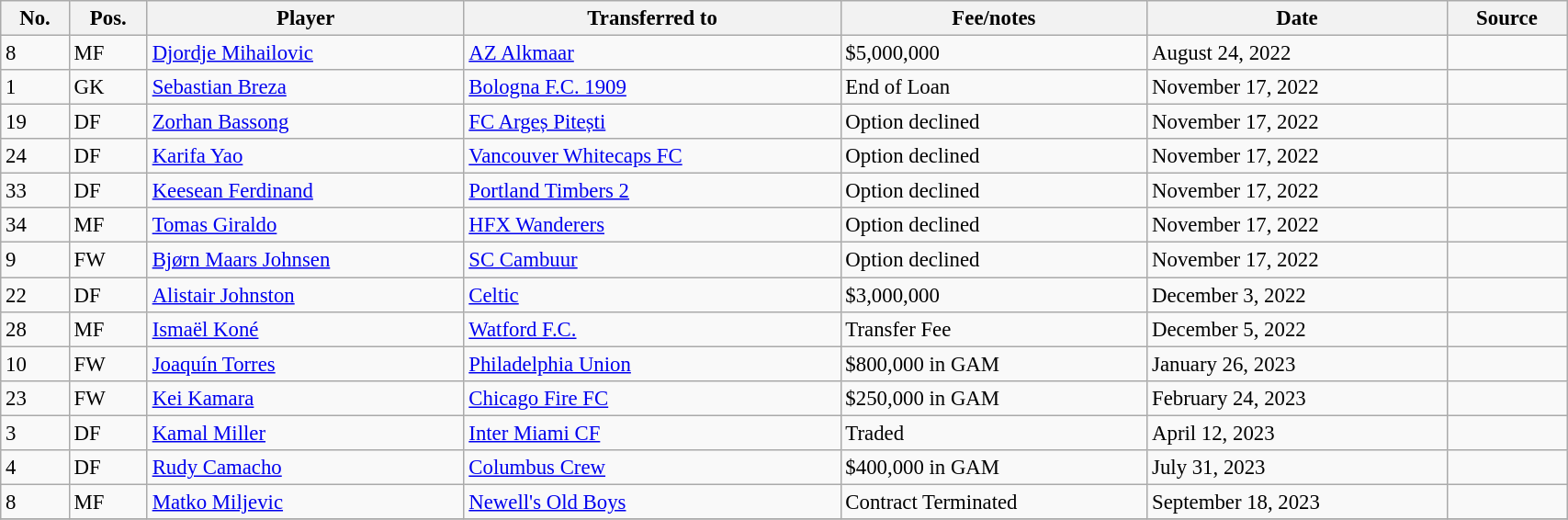<table class="wikitable sortable" style="width:90%; text-align:center; font-size:95%; text-align:left;">
<tr>
<th>No.</th>
<th>Pos.</th>
<th>Player</th>
<th>Transferred to</th>
<th>Fee/notes</th>
<th>Date</th>
<th>Source</th>
</tr>
<tr>
<td>8</td>
<td>MF</td>
<td> <a href='#'>Djordje Mihailovic</a></td>
<td> <a href='#'>AZ Alkmaar</a></td>
<td>$5,000,000</td>
<td>August 24, 2022</td>
<td></td>
</tr>
<tr>
<td>1</td>
<td>GK</td>
<td> <a href='#'>Sebastian Breza</a></td>
<td> <a href='#'>Bologna F.C. 1909</a></td>
<td>End of Loan</td>
<td>November 17, 2022</td>
<td></td>
</tr>
<tr>
<td>19</td>
<td>DF</td>
<td> <a href='#'>Zorhan Bassong</a></td>
<td> <a href='#'>FC Argeș Pitești</a></td>
<td>Option declined</td>
<td>November 17, 2022</td>
<td></td>
</tr>
<tr>
<td>24</td>
<td>DF</td>
<td> <a href='#'>Karifa Yao</a></td>
<td> <a href='#'>Vancouver Whitecaps FC</a></td>
<td>Option declined</td>
<td>November 17, 2022</td>
<td></td>
</tr>
<tr>
<td>33</td>
<td>DF</td>
<td> <a href='#'>Keesean Ferdinand</a></td>
<td> <a href='#'>Portland Timbers 2</a></td>
<td>Option declined</td>
<td>November 17, 2022</td>
<td></td>
</tr>
<tr>
<td>34</td>
<td>MF</td>
<td> <a href='#'>Tomas Giraldo</a></td>
<td> <a href='#'>HFX Wanderers</a></td>
<td>Option declined</td>
<td>November 17, 2022</td>
<td></td>
</tr>
<tr>
<td>9</td>
<td>FW</td>
<td> <a href='#'>Bjørn Maars Johnsen</a></td>
<td> <a href='#'>SC Cambuur</a></td>
<td>Option declined</td>
<td>November 17, 2022</td>
<td></td>
</tr>
<tr>
<td>22</td>
<td>DF</td>
<td> <a href='#'>Alistair Johnston</a></td>
<td> <a href='#'>Celtic</a></td>
<td>$3,000,000</td>
<td>December 3, 2022</td>
<td></td>
</tr>
<tr>
<td>28</td>
<td>MF</td>
<td> <a href='#'>Ismaël Koné</a></td>
<td> <a href='#'>Watford F.C.</a></td>
<td>Transfer Fee</td>
<td>December 5, 2022</td>
<td></td>
</tr>
<tr>
<td>10</td>
<td>FW</td>
<td> <a href='#'>Joaquín Torres</a></td>
<td> <a href='#'>Philadelphia Union</a></td>
<td>$800,000 in GAM</td>
<td>January 26, 2023</td>
<td></td>
</tr>
<tr>
<td>23</td>
<td>FW</td>
<td> <a href='#'>Kei Kamara</a></td>
<td> <a href='#'>Chicago Fire FC</a></td>
<td>$250,000 in GAM</td>
<td>February 24, 2023</td>
<td></td>
</tr>
<tr>
<td>3</td>
<td>DF</td>
<td> <a href='#'>Kamal Miller</a></td>
<td> <a href='#'>Inter Miami CF</a></td>
<td>Traded</td>
<td>April 12, 2023</td>
<td></td>
</tr>
<tr>
<td>4</td>
<td>DF</td>
<td> <a href='#'>Rudy Camacho</a></td>
<td> <a href='#'>Columbus Crew</a></td>
<td>$400,000 in GAM</td>
<td>July 31, 2023</td>
<td></td>
</tr>
<tr>
<td>8</td>
<td>MF</td>
<td> <a href='#'>Matko Miljevic</a></td>
<td> <a href='#'>Newell's Old Boys</a></td>
<td>Contract Terminated</td>
<td>September 18, 2023</td>
<td></td>
</tr>
<tr>
</tr>
</table>
